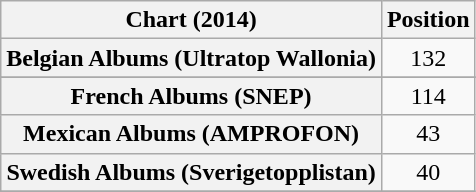<table class="wikitable sortable plainrowheaders" style="text-align:center;">
<tr>
<th scope="col">Chart (2014)</th>
<th scope="col">Position</th>
</tr>
<tr>
<th scope="row">Belgian Albums (Ultratop Wallonia)</th>
<td>132</td>
</tr>
<tr>
</tr>
<tr>
</tr>
<tr>
<th scope="row">French Albums (SNEP)</th>
<td>114</td>
</tr>
<tr>
<th scope="row">Mexican Albums (AMPROFON)</th>
<td>43</td>
</tr>
<tr>
<th scope="row">Swedish Albums (Sverigetopplistan)</th>
<td>40</td>
</tr>
<tr>
</tr>
</table>
